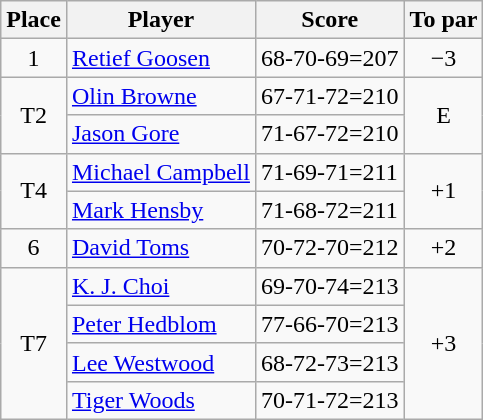<table class="wikitable">
<tr>
<th>Place</th>
<th>Player</th>
<th>Score</th>
<th>To par</th>
</tr>
<tr>
<td align=center>1</td>
<td> <a href='#'>Retief Goosen</a></td>
<td>68-70-69=207</td>
<td align=center>−3</td>
</tr>
<tr>
<td rowspan="2" align=center>T2</td>
<td> <a href='#'>Olin Browne</a></td>
<td>67-71-72=210</td>
<td rowspan="2" align=center>E</td>
</tr>
<tr>
<td> <a href='#'>Jason Gore</a></td>
<td>71-67-72=210</td>
</tr>
<tr>
<td rowspan="2" align=center>T4</td>
<td> <a href='#'>Michael Campbell</a></td>
<td>71-69-71=211</td>
<td rowspan="2" align=center>+1</td>
</tr>
<tr>
<td> <a href='#'>Mark Hensby</a></td>
<td>71-68-72=211</td>
</tr>
<tr>
<td align=center>6</td>
<td> <a href='#'>David Toms</a></td>
<td>70-72-70=212</td>
<td align=center>+2</td>
</tr>
<tr>
<td rowspan="4" align=center>T7</td>
<td> <a href='#'>K. J. Choi</a></td>
<td>69-70-74=213</td>
<td rowspan="4" align=center>+3</td>
</tr>
<tr>
<td> <a href='#'>Peter Hedblom</a></td>
<td>77-66-70=213</td>
</tr>
<tr>
<td> <a href='#'>Lee Westwood</a></td>
<td>68-72-73=213</td>
</tr>
<tr>
<td> <a href='#'>Tiger Woods</a></td>
<td>70-71-72=213</td>
</tr>
</table>
